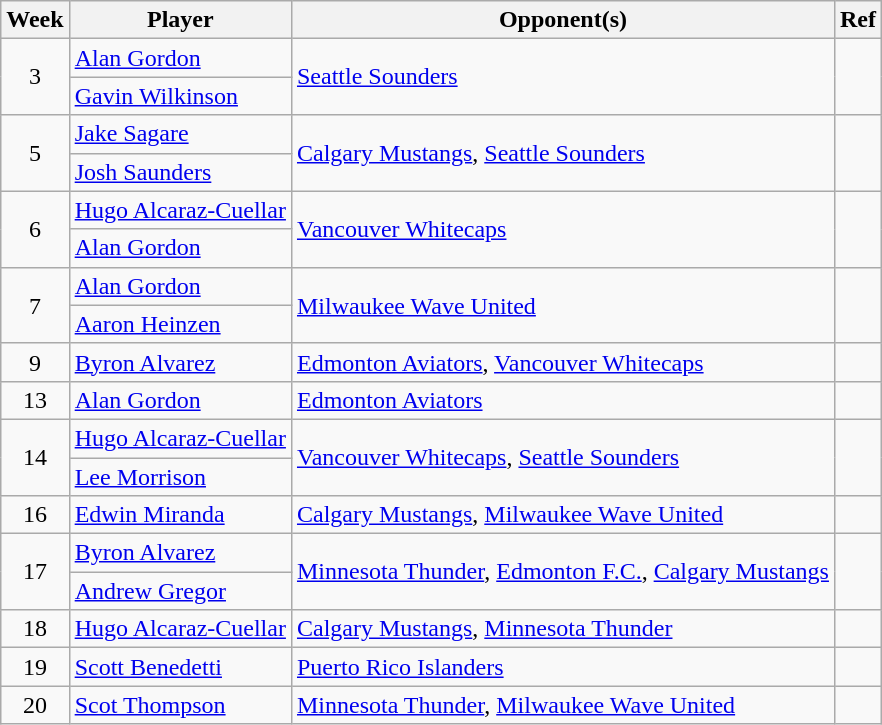<table class=wikitable>
<tr>
<th>Week</th>
<th>Player</th>
<th>Opponent(s)</th>
<th>Ref</th>
</tr>
<tr>
<td rowspan="2" align=center>3</td>
<td> <a href='#'>Alan Gordon</a></td>
<td rowspan="2"><a href='#'>Seattle Sounders</a></td>
<td rowspan="2"></td>
</tr>
<tr>
<td> <a href='#'>Gavin Wilkinson</a></td>
</tr>
<tr>
<td rowspan="2" align=center>5</td>
<td> <a href='#'>Jake Sagare</a></td>
<td rowspan="2"><a href='#'>Calgary Mustangs</a>, <a href='#'>Seattle Sounders</a></td>
<td rowspan="2"></td>
</tr>
<tr>
<td> <a href='#'>Josh Saunders</a></td>
</tr>
<tr>
<td rowspan="2" align=center>6</td>
<td> <a href='#'>Hugo Alcaraz-Cuellar</a></td>
<td rowspan="2"><a href='#'>Vancouver Whitecaps</a></td>
<td rowspan="2"></td>
</tr>
<tr>
<td> <a href='#'>Alan Gordon</a></td>
</tr>
<tr>
<td rowspan="2" align=center>7</td>
<td> <a href='#'>Alan Gordon</a></td>
<td rowspan="2"><a href='#'>Milwaukee Wave United</a></td>
<td rowspan="2"></td>
</tr>
<tr>
<td> <a href='#'>Aaron Heinzen</a></td>
</tr>
<tr>
<td align=center>9</td>
<td> <a href='#'>Byron Alvarez</a></td>
<td><a href='#'>Edmonton Aviators</a>, <a href='#'>Vancouver Whitecaps</a></td>
<td></td>
</tr>
<tr>
<td align=center>13</td>
<td> <a href='#'>Alan Gordon</a></td>
<td><a href='#'>Edmonton Aviators</a></td>
<td></td>
</tr>
<tr>
<td rowspan="2" align=center>14</td>
<td> <a href='#'>Hugo Alcaraz-Cuellar</a></td>
<td rowspan="2"><a href='#'>Vancouver Whitecaps</a>, <a href='#'>Seattle Sounders</a></td>
<td rowspan="2"></td>
</tr>
<tr>
<td> <a href='#'>Lee Morrison</a></td>
</tr>
<tr>
<td align=center>16</td>
<td> <a href='#'>Edwin Miranda</a></td>
<td><a href='#'>Calgary Mustangs</a>, <a href='#'>Milwaukee Wave United</a></td>
<td></td>
</tr>
<tr>
<td rowspan="2" align=center>17</td>
<td> <a href='#'>Byron Alvarez</a></td>
<td rowspan="2"><a href='#'>Minnesota Thunder</a>, <a href='#'>Edmonton F.C.</a>, <a href='#'>Calgary Mustangs</a></td>
<td rowspan="2"></td>
</tr>
<tr>
<td> <a href='#'>Andrew Gregor</a></td>
</tr>
<tr>
<td align=center>18</td>
<td> <a href='#'>Hugo Alcaraz-Cuellar</a></td>
<td><a href='#'>Calgary Mustangs</a>, <a href='#'>Minnesota Thunder</a></td>
<td></td>
</tr>
<tr>
<td align=center>19</td>
<td> <a href='#'>Scott Benedetti</a></td>
<td><a href='#'>Puerto Rico Islanders</a></td>
<td></td>
</tr>
<tr>
<td align=center>20</td>
<td> <a href='#'>Scot Thompson</a></td>
<td><a href='#'>Minnesota Thunder</a>, <a href='#'>Milwaukee Wave United</a></td>
<td></td>
</tr>
</table>
